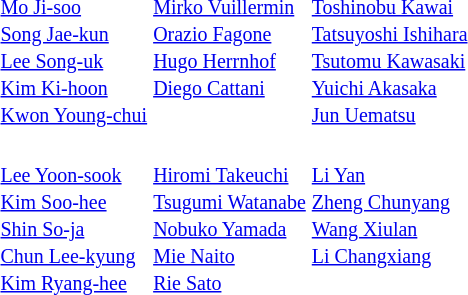<table>
<tr>
<th scope=row style="text-align:left"></th>
<td valign="top"><strong></strong><br><small><a href='#'>Mo Ji-soo</a><br><a href='#'>Song Jae-kun</a><br><a href='#'>Lee Song-uk</a><br><a href='#'>Kim Ki-hoon</a><br><a href='#'>Kwon Young-chui</a></small></td>
<td valign="top"><strong></strong><br><small><a href='#'>Mirko Vuillermin</a><br><a href='#'>Orazio Fagone</a><br><a href='#'>Hugo Herrnhof</a><br><a href='#'>Diego Cattani</a></small></td>
<td valign="top"><strong></strong><br><small><a href='#'>Toshinobu Kawai</a><br><a href='#'>Tatsuyoshi Ishihara</a><br><a href='#'>Tsutomu Kawasaki</a><br><a href='#'>Yuichi Akasaka</a><br><a href='#'>Jun Uematsu</a></small></td>
</tr>
<tr>
<th scope=row style="text-align:left"></th>
<td valign="top"><strong></strong><br><small><a href='#'>Lee Yoon-sook</a><br><a href='#'>Kim Soo-hee</a><br><a href='#'>Shin So-ja</a><br><a href='#'>Chun Lee-kyung</a><br><a href='#'>Kim Ryang-hee</a></small></td>
<td valign="top"><strong></strong><br><small><a href='#'>Hiromi Takeuchi</a><br><a href='#'>Tsugumi Watanabe</a><br><a href='#'>Nobuko Yamada</a><br><a href='#'>Mie Naito</a><br><a href='#'>Rie Sato</a></small></td>
<td valign="top"><strong></strong><br><small><a href='#'>Li Yan</a><br><a href='#'>Zheng Chunyang</a><br><a href='#'>Wang Xiulan</a><br><a href='#'>Li Changxiang</a></small></td>
</tr>
</table>
